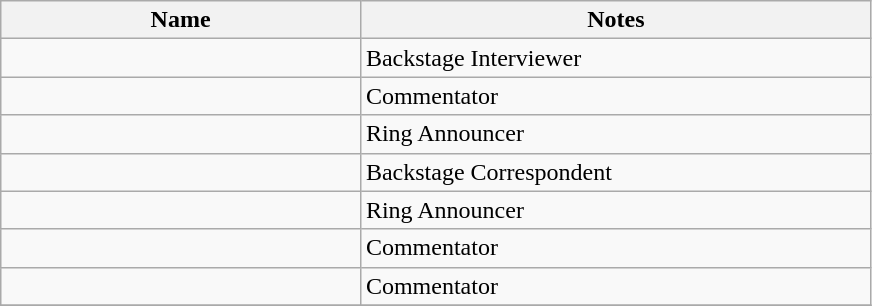<table class="wikitable sortable" style="width:46%;">
<tr>
<th width=19%>Name</th>
<th width=27%>Notes</th>
</tr>
<tr>
<td></td>
<td>Backstage Interviewer</td>
</tr>
<tr>
<td></td>
<td>Commentator</td>
</tr>
<tr>
<td></td>
<td>Ring Announcer</td>
</tr>
<tr>
<td></td>
<td>Backstage Correspondent</td>
</tr>
<tr>
<td></td>
<td>Ring Announcer</td>
</tr>
<tr>
<td></td>
<td>Commentator</td>
</tr>
<tr>
<td></td>
<td>Commentator</td>
</tr>
<tr>
</tr>
</table>
